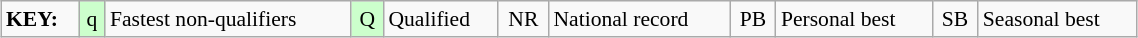<table class="wikitable" style="margin:0.5em auto; font-size:90%;position:relative;" width=60%>
<tr>
<td><strong>KEY:</strong></td>
<td bgcolor=ccffcc align=center>q</td>
<td>Fastest non-qualifiers</td>
<td bgcolor=ccffcc align=center>Q</td>
<td>Qualified</td>
<td align=center>NR</td>
<td>National record</td>
<td align=center>PB</td>
<td>Personal best</td>
<td align=center>SB</td>
<td>Seasonal best</td>
</tr>
</table>
